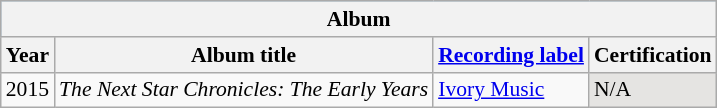<table class="wikitable" style="font-size: 90%;">
<tr style="background:#75b2dd; text-align:center;">
<th colspan="4">Album</th>
</tr>
<tr>
<th>Year</th>
<th>Album title</th>
<th><a href='#'>Recording label</a></th>
<th>Certification</th>
</tr>
<tr>
<td>2015</td>
<td><em>The Next Star Chronicles: The Early Years</em></td>
<td><a href='#'>Ivory Music</a></td>
<td style="background:#e5e4e2;">N/A</td>
</tr>
</table>
